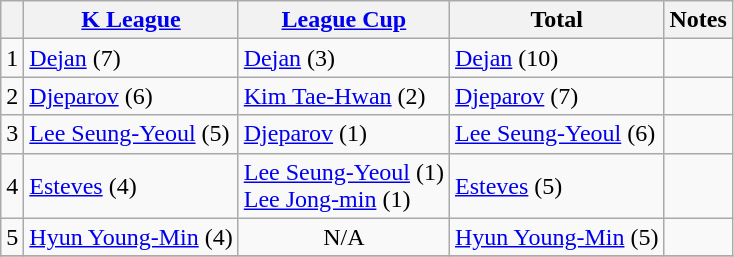<table class="wikitable" style="text-align:center">
<tr>
<th></th>
<th><a href='#'>K League</a></th>
<th><a href='#'>League Cup</a></th>
<th>Total</th>
<th>Notes</th>
</tr>
<tr>
<td>1</td>
<td align=left> <a href='#'>Dejan</a> (7)</td>
<td align=left> <a href='#'>Dejan</a> (3)</td>
<td align=left> <a href='#'>Dejan</a> (10)</td>
<td></td>
</tr>
<tr>
<td>2</td>
<td align=left> <a href='#'>Djeparov</a> (6)</td>
<td align=left> <a href='#'>Kim Tae-Hwan</a> (2)</td>
<td align=left> <a href='#'>Djeparov</a> (7)</td>
<td></td>
</tr>
<tr>
<td>3</td>
<td align=left> <a href='#'>Lee Seung-Yeoul</a> (5)</td>
<td align=left> <a href='#'>Djeparov</a> (1)</td>
<td align=left> <a href='#'>Lee Seung-Yeoul</a> (6)</td>
<td></td>
</tr>
<tr>
<td>4</td>
<td align=left> <a href='#'>Esteves</a> (4)</td>
<td align=left> <a href='#'>Lee Seung-Yeoul</a> (1) <br>  <a href='#'>Lee Jong-min</a> (1)</td>
<td align=left> <a href='#'>Esteves</a> (5)</td>
<td></td>
</tr>
<tr>
<td>5</td>
<td align=left> <a href='#'>Hyun Young-Min</a> (4)</td>
<td>N/A</td>
<td align=left> <a href='#'>Hyun Young-Min</a> (5)</td>
<td></td>
</tr>
<tr>
</tr>
</table>
